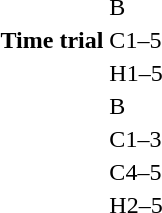<table>
<tr>
<th rowspan="3">Time trial</th>
<td>B<br></td>
<td></td>
<td></td>
<td></td>
</tr>
<tr>
<td>C1–5<br></td>
<td></td>
<td></td>
<td></td>
</tr>
<tr>
<td>H1–5<br></td>
<td></td>
<td></td>
<td></td>
</tr>
<tr>
<th rowspan="4"></th>
<td>B<br></td>
<td></td>
<td></td>
<td></td>
</tr>
<tr>
<td>C1–3<br></td>
<td></td>
<td></td>
<td></td>
</tr>
<tr>
<td>C4–5<br></td>
<td></td>
<td></td>
<td></td>
</tr>
<tr>
<td>H2–5<br></td>
<td></td>
<td></td>
<td></td>
</tr>
</table>
